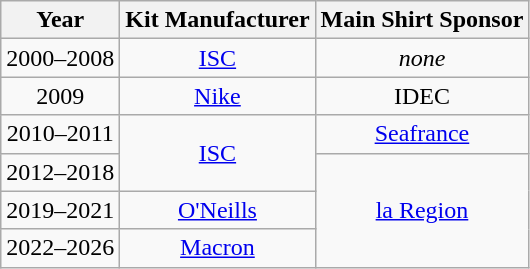<table class="wikitable" style="text-align:center;">
<tr>
<th>Year</th>
<th>Kit Manufacturer</th>
<th>Main Shirt Sponsor</th>
</tr>
<tr>
<td>2000–2008</td>
<td><a href='#'>ISC</a></td>
<td><em>none</em></td>
</tr>
<tr>
<td>2009</td>
<td><a href='#'>Nike</a></td>
<td>IDEC</td>
</tr>
<tr>
<td>2010–2011</td>
<td rowspan=2><a href='#'>ISC</a></td>
<td><a href='#'>Seafrance</a></td>
</tr>
<tr>
<td>2012–2018</td>
<td rowspan=3><a href='#'>la Region</a></td>
</tr>
<tr>
<td>2019–2021</td>
<td><a href='#'>O'Neills</a></td>
</tr>
<tr>
<td>2022–2026</td>
<td><a href='#'>Macron</a></td>
</tr>
</table>
